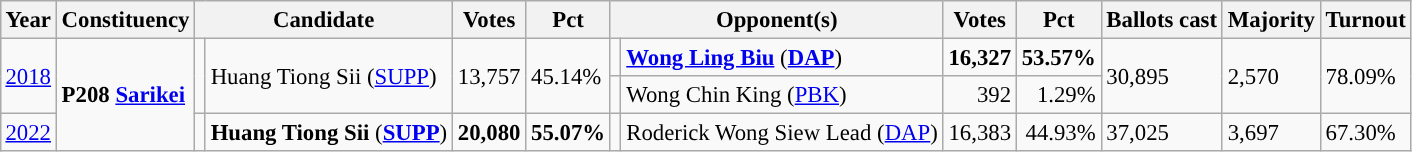<table class="wikitable" style="margin:0.5em ; font-size:95%">
<tr>
<th>Year</th>
<th>Constituency</th>
<th colspan="2">Candidate</th>
<th>Votes</th>
<th>Pct</th>
<th colspan="2">Opponent(s)</th>
<th>Votes</th>
<th>Pct</th>
<th>Ballots cast</th>
<th>Majority</th>
<th>Turnout</th>
</tr>
<tr>
<td rowspan="2"><a href='#'>2018</a></td>
<td rowspan="6"><strong>P208 <a href='#'>Sarikei</a></strong></td>
<td rowspan="2" ></td>
<td rowspan="2">Huang Tiong Sii (<a href='#'>SUPP</a>)</td>
<td rowspan="2" style="text-align:right;">13,757</td>
<td rowspan="2">45.14%</td>
<td></td>
<td><strong><a href='#'>Wong Ling Biu</a></strong> (<a href='#'><strong>DAP</strong></a>)</td>
<td style="text-align:right;"><strong>16,327</strong></td>
<td><strong>53.57%</strong></td>
<td rowspan="2">30,895</td>
<td rowspan="2">2,570</td>
<td rowspan="2">78.09%</td>
</tr>
<tr>
<td></td>
<td>Wong Chin King (<a href='#'>PBK</a>)</td>
<td style="text-align:right;">392</td>
<td style="text-align:right;">1.29%</td>
</tr>
<tr>
<td><a href='#'>2022</a></td>
<td></td>
<td><strong>Huang Tiong Sii</strong> (<a href='#'><strong>SUPP</strong></a>)</td>
<td align="right"><strong>20,080</strong></td>
<td><strong>55.07%</strong></td>
<td></td>
<td>Roderick Wong Siew Lead (<a href='#'>DAP</a>)</td>
<td style="text-align:right;">16,383</td>
<td style="text-align:right;">44.93%</td>
<td>37,025</td>
<td>3,697</td>
<td>67.30%</td>
</tr>
</table>
